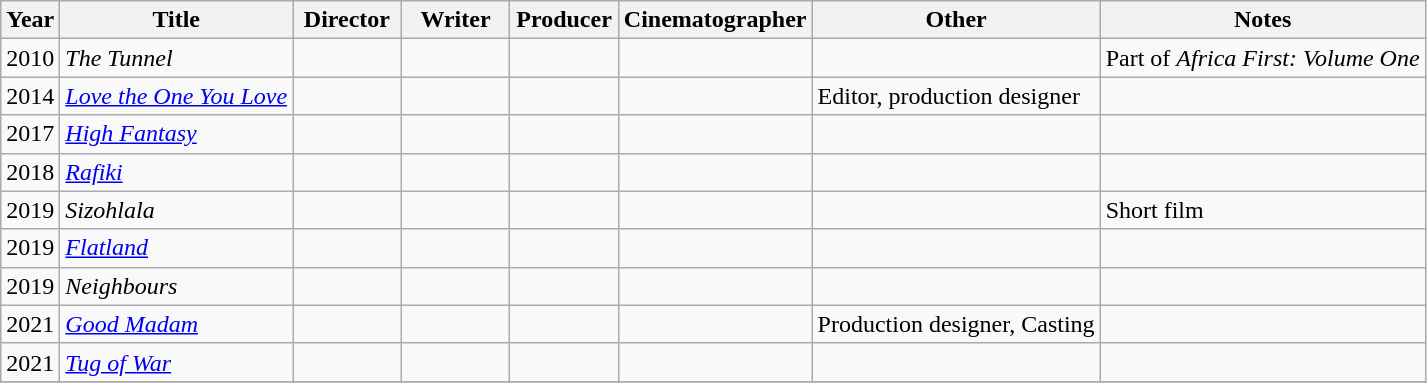<table class="wikitable sortable">
<tr>
<th>Year</th>
<th>Title</th>
<th width="65">Director</th>
<th width="65">Writer</th>
<th width="65">Producer</th>
<th width="65">Cinematographer</th>
<th>Other</th>
<th>Notes</th>
</tr>
<tr>
<td>2010</td>
<td><em>The Tunnel</em></td>
<td></td>
<td></td>
<td></td>
<td></td>
<td></td>
<td>Part of <em>Africa First: Volume One</em></td>
</tr>
<tr>
<td>2014</td>
<td><em><a href='#'>Love the One You Love</a></em></td>
<td></td>
<td></td>
<td></td>
<td></td>
<td>Editor, production designer</td>
<td></td>
</tr>
<tr>
<td>2017</td>
<td><em><a href='#'>High Fantasy</a></em></td>
<td></td>
<td></td>
<td></td>
<td></td>
<td></td>
<td></td>
</tr>
<tr>
<td>2018</td>
<td><em><a href='#'>Rafiki</a></em></td>
<td></td>
<td></td>
<td></td>
<td></td>
<td></td>
<td></td>
</tr>
<tr>
<td>2019</td>
<td><em>Sizohlala</em></td>
<td></td>
<td></td>
<td></td>
<td></td>
<td></td>
<td>Short film</td>
</tr>
<tr>
<td>2019</td>
<td><em><a href='#'>Flatland</a></em></td>
<td></td>
<td></td>
<td></td>
<td></td>
<td></td>
<td></td>
</tr>
<tr>
<td>2019</td>
<td><em>Neighbours</em></td>
<td></td>
<td></td>
<td></td>
<td></td>
<td></td>
<td></td>
</tr>
<tr>
<td>2021</td>
<td><em><a href='#'>Good Madam</a></em></td>
<td></td>
<td></td>
<td></td>
<td></td>
<td>Production designer, Casting</td>
<td></td>
</tr>
<tr>
<td>2021</td>
<td><em><a href='#'>Tug of War</a></em></td>
<td></td>
<td></td>
<td></td>
<td></td>
<td></td>
<td></td>
</tr>
<tr>
</tr>
</table>
